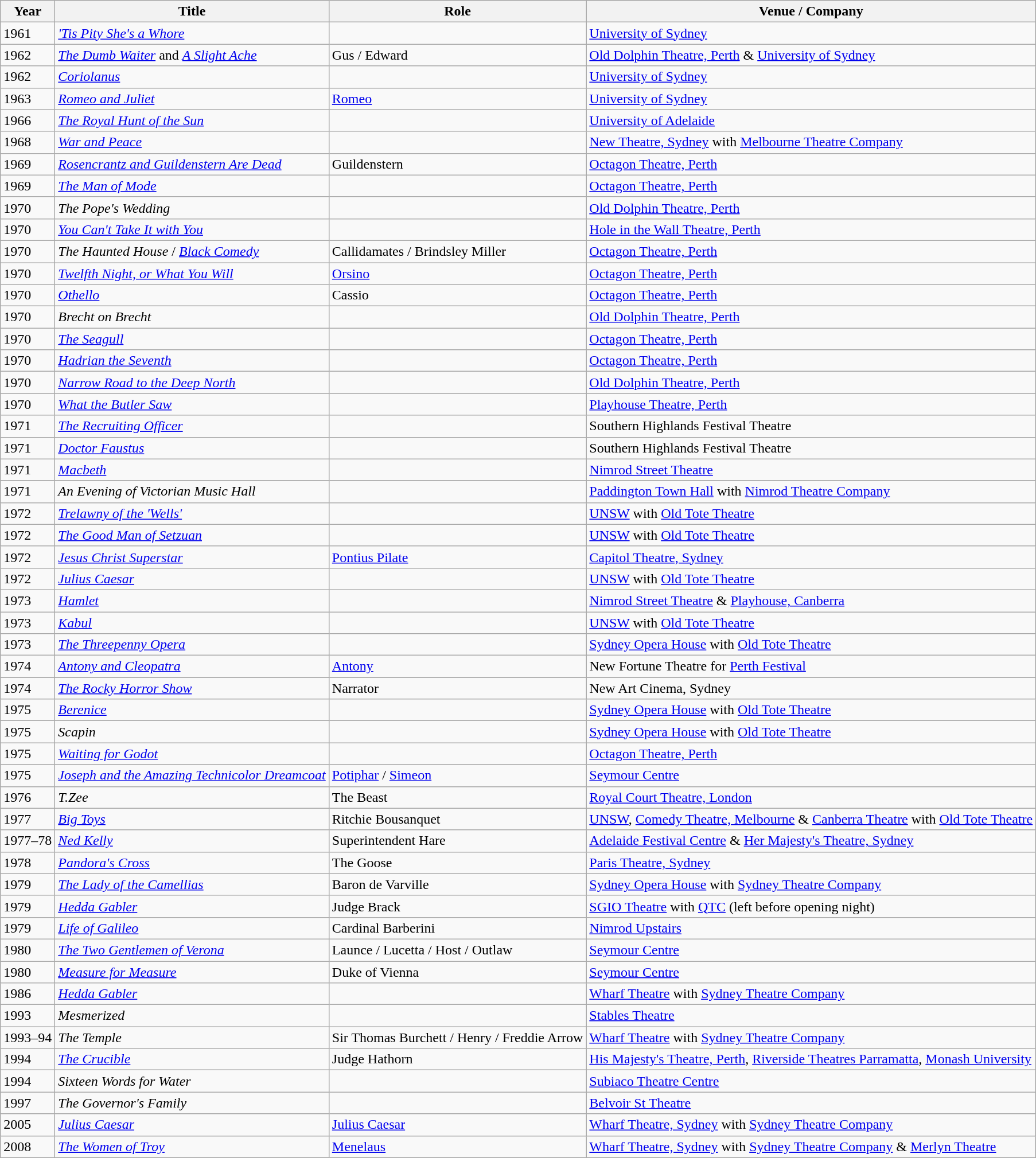<table class="wikitable">
<tr>
<th>Year</th>
<th>Title</th>
<th>Role</th>
<th>Venue / Company</th>
</tr>
<tr>
<td>1961</td>
<td><em><a href='#'>'Tis Pity She's a Whore</a></em></td>
<td></td>
<td><a href='#'>University of Sydney</a></td>
</tr>
<tr>
<td>1962</td>
<td><em><a href='#'>The Dumb Waiter</a></em> and <em><a href='#'>A Slight Ache</a></em></td>
<td>Gus / Edward</td>
<td><a href='#'>Old Dolphin Theatre, Perth</a> & <a href='#'>University of Sydney</a></td>
</tr>
<tr>
<td>1962</td>
<td><em><a href='#'>Coriolanus</a></em></td>
<td></td>
<td><a href='#'>University of Sydney</a></td>
</tr>
<tr>
<td>1963</td>
<td><em><a href='#'>Romeo and Juliet</a></em></td>
<td><a href='#'>Romeo</a></td>
<td><a href='#'>University of Sydney</a></td>
</tr>
<tr>
<td>1966</td>
<td><em><a href='#'>The Royal Hunt of the Sun</a></em></td>
<td></td>
<td><a href='#'>University of Adelaide</a></td>
</tr>
<tr>
<td>1968</td>
<td><em><a href='#'>War and Peace</a></em></td>
<td></td>
<td><a href='#'>New Theatre, Sydney</a> with <a href='#'>Melbourne Theatre Company</a></td>
</tr>
<tr>
<td>1969</td>
<td><em><a href='#'>Rosencrantz and Guildenstern Are Dead</a></em></td>
<td>Guildenstern</td>
<td><a href='#'>Octagon Theatre, Perth</a></td>
</tr>
<tr>
<td>1969</td>
<td><em><a href='#'>The Man of Mode</a></em></td>
<td></td>
<td><a href='#'>Octagon Theatre, Perth</a></td>
</tr>
<tr>
<td>1970</td>
<td><em>The Pope's Wedding</em></td>
<td></td>
<td><a href='#'>Old Dolphin Theatre, Perth</a></td>
</tr>
<tr>
<td>1970</td>
<td><em><a href='#'>You Can't Take It with You</a></em></td>
<td></td>
<td><a href='#'>Hole in the Wall Theatre, Perth</a></td>
</tr>
<tr>
<td>1970</td>
<td><em>The Haunted House</em> / <em><a href='#'>Black Comedy</a></em></td>
<td>Callidamates / Brindsley Miller</td>
<td><a href='#'>Octagon Theatre, Perth</a></td>
</tr>
<tr>
<td>1970</td>
<td><em><a href='#'>Twelfth Night, or What You Will</a></em></td>
<td><a href='#'>Orsino</a></td>
<td><a href='#'>Octagon Theatre, Perth</a></td>
</tr>
<tr>
<td>1970</td>
<td><em><a href='#'>Othello</a></em></td>
<td>Cassio</td>
<td><a href='#'>Octagon Theatre, Perth</a></td>
</tr>
<tr>
<td>1970</td>
<td><em>Brecht on Brecht</em></td>
<td></td>
<td><a href='#'>Old Dolphin Theatre, Perth</a></td>
</tr>
<tr>
<td>1970</td>
<td><em><a href='#'>The Seagull</a></em></td>
<td></td>
<td><a href='#'>Octagon Theatre, Perth</a></td>
</tr>
<tr>
<td>1970</td>
<td><em><a href='#'>Hadrian the Seventh</a></em></td>
<td></td>
<td><a href='#'>Octagon Theatre, Perth</a></td>
</tr>
<tr>
<td>1970</td>
<td><em><a href='#'>Narrow Road to the Deep North</a></em></td>
<td></td>
<td><a href='#'>Old Dolphin Theatre, Perth</a></td>
</tr>
<tr>
<td>1970</td>
<td><em><a href='#'>What the Butler Saw</a></em></td>
<td></td>
<td><a href='#'>Playhouse Theatre, Perth</a></td>
</tr>
<tr>
<td>1971</td>
<td><em><a href='#'>The Recruiting Officer</a></em></td>
<td></td>
<td>Southern Highlands Festival Theatre</td>
</tr>
<tr>
<td>1971</td>
<td><em><a href='#'>Doctor Faustus</a></em></td>
<td></td>
<td>Southern Highlands Festival Theatre</td>
</tr>
<tr>
<td>1971</td>
<td><em><a href='#'>Macbeth</a></em></td>
<td></td>
<td><a href='#'>Nimrod Street Theatre</a></td>
</tr>
<tr>
<td>1971</td>
<td><em>An Evening of Victorian Music Hall</em></td>
<td></td>
<td><a href='#'>Paddington Town Hall</a> with <a href='#'>Nimrod Theatre Company</a></td>
</tr>
<tr>
<td>1972</td>
<td><em><a href='#'>Trelawny of the 'Wells'</a></em></td>
<td></td>
<td><a href='#'>UNSW</a> with <a href='#'>Old Tote Theatre</a></td>
</tr>
<tr>
<td>1972</td>
<td><em><a href='#'>The Good Man of Setzuan</a></em></td>
<td></td>
<td><a href='#'>UNSW</a> with <a href='#'>Old Tote Theatre</a></td>
</tr>
<tr>
<td>1972</td>
<td><em><a href='#'>Jesus Christ Superstar</a></em></td>
<td><a href='#'>Pontius Pilate</a></td>
<td><a href='#'>Capitol Theatre, Sydney</a></td>
</tr>
<tr>
<td>1972</td>
<td><em><a href='#'>Julius Caesar</a></em></td>
<td></td>
<td><a href='#'>UNSW</a> with <a href='#'>Old Tote Theatre</a></td>
</tr>
<tr>
<td>1973</td>
<td><em><a href='#'>Hamlet</a></em></td>
<td></td>
<td><a href='#'>Nimrod Street Theatre</a> & <a href='#'>Playhouse, Canberra</a></td>
</tr>
<tr>
<td>1973</td>
<td><em><a href='#'>Kabul</a></em></td>
<td></td>
<td><a href='#'>UNSW</a> with <a href='#'>Old Tote Theatre</a></td>
</tr>
<tr>
<td>1973</td>
<td><em><a href='#'>The Threepenny Opera</a></em></td>
<td></td>
<td><a href='#'>Sydney Opera House</a> with <a href='#'>Old Tote Theatre</a></td>
</tr>
<tr>
<td>1974</td>
<td><em><a href='#'>Antony and Cleopatra</a></em></td>
<td><a href='#'>Antony</a></td>
<td>New Fortune Theatre for <a href='#'>Perth Festival</a></td>
</tr>
<tr>
<td>1974</td>
<td><em><a href='#'>The Rocky Horror Show</a></em></td>
<td>Narrator</td>
<td>New Art Cinema, Sydney</td>
</tr>
<tr>
<td>1975</td>
<td><em><a href='#'>Berenice</a></em></td>
<td></td>
<td><a href='#'>Sydney Opera House</a> with <a href='#'>Old Tote Theatre</a></td>
</tr>
<tr>
<td>1975</td>
<td><em>Scapin</em></td>
<td></td>
<td><a href='#'>Sydney Opera House</a> with <a href='#'>Old Tote Theatre</a></td>
</tr>
<tr>
<td>1975</td>
<td><em><a href='#'>Waiting for Godot</a></em></td>
<td></td>
<td><a href='#'>Octagon Theatre, Perth</a></td>
</tr>
<tr>
<td>1975</td>
<td><em><a href='#'>Joseph and the Amazing Technicolor Dreamcoat</a></em></td>
<td><a href='#'>Potiphar</a> / <a href='#'>Simeon</a></td>
<td><a href='#'>Seymour Centre</a></td>
</tr>
<tr>
<td>1976</td>
<td><em>T.Zee</em></td>
<td>The Beast</td>
<td><a href='#'>Royal Court Theatre, London</a></td>
</tr>
<tr>
<td>1977</td>
<td><em><a href='#'>Big Toys</a></em></td>
<td>Ritchie Bousanquet</td>
<td><a href='#'>UNSW</a>, <a href='#'>Comedy Theatre, Melbourne</a> & <a href='#'>Canberra Theatre</a> with <a href='#'>Old Tote Theatre</a></td>
</tr>
<tr>
<td>1977–78</td>
<td><em><a href='#'>Ned Kelly</a></em></td>
<td>Superintendent Hare</td>
<td><a href='#'>Adelaide Festival Centre</a> & <a href='#'>Her Majesty's Theatre, Sydney</a></td>
</tr>
<tr>
<td>1978</td>
<td><em><a href='#'>Pandora's Cross</a></em></td>
<td>The Goose</td>
<td><a href='#'>Paris Theatre, Sydney</a></td>
</tr>
<tr>
<td>1979</td>
<td><em><a href='#'>The Lady of the Camellias</a></em></td>
<td>Baron de Varville</td>
<td><a href='#'>Sydney Opera House</a> with <a href='#'>Sydney Theatre Company</a></td>
</tr>
<tr>
<td>1979</td>
<td><em><a href='#'>Hedda Gabler</a></em></td>
<td>Judge Brack</td>
<td><a href='#'>SGIO Theatre</a> with <a href='#'>QTC</a> (left before opening night)</td>
</tr>
<tr>
<td>1979</td>
<td><em><a href='#'>Life of Galileo</a></em></td>
<td>Cardinal Barberini</td>
<td><a href='#'>Nimrod Upstairs</a></td>
</tr>
<tr>
<td>1980</td>
<td><em><a href='#'>The Two Gentlemen of Verona</a></em></td>
<td>Launce / Lucetta / Host / Outlaw</td>
<td><a href='#'>Seymour Centre</a></td>
</tr>
<tr>
<td>1980</td>
<td><em><a href='#'>Measure for Measure</a></em></td>
<td>Duke of Vienna</td>
<td><a href='#'>Seymour Centre</a></td>
</tr>
<tr>
<td>1986</td>
<td><em><a href='#'>Hedda Gabler</a></em></td>
<td></td>
<td><a href='#'>Wharf Theatre</a> with <a href='#'>Sydney Theatre Company</a></td>
</tr>
<tr>
<td>1993</td>
<td><em>Mesmerized</em></td>
<td></td>
<td><a href='#'>Stables Theatre</a></td>
</tr>
<tr>
<td>1993–94</td>
<td><em>The Temple</em></td>
<td>Sir Thomas Burchett / Henry / Freddie Arrow</td>
<td><a href='#'>Wharf Theatre</a> with <a href='#'>Sydney Theatre Company</a></td>
</tr>
<tr>
<td>1994</td>
<td><em><a href='#'>The Crucible</a></em></td>
<td>Judge Hathorn</td>
<td><a href='#'>His Majesty's Theatre, Perth</a>, <a href='#'>Riverside Theatres Parramatta</a>, <a href='#'>Monash University</a></td>
</tr>
<tr>
<td>1994</td>
<td><em>Sixteen Words for Water</em></td>
<td></td>
<td><a href='#'>Subiaco Theatre Centre</a></td>
</tr>
<tr>
<td>1997</td>
<td><em>The Governor's Family</em></td>
<td></td>
<td><a href='#'>Belvoir St Theatre</a></td>
</tr>
<tr>
<td>2005</td>
<td><em><a href='#'>Julius Caesar</a></em></td>
<td><a href='#'>Julius Caesar</a></td>
<td><a href='#'>Wharf Theatre, Sydney</a> with <a href='#'>Sydney Theatre Company</a></td>
</tr>
<tr>
<td>2008</td>
<td><em><a href='#'>The Women of Troy</a></em></td>
<td><a href='#'>Menelaus</a></td>
<td><a href='#'>Wharf Theatre, Sydney</a> with <a href='#'>Sydney Theatre Company</a> & <a href='#'>Merlyn Theatre</a></td>
</tr>
</table>
